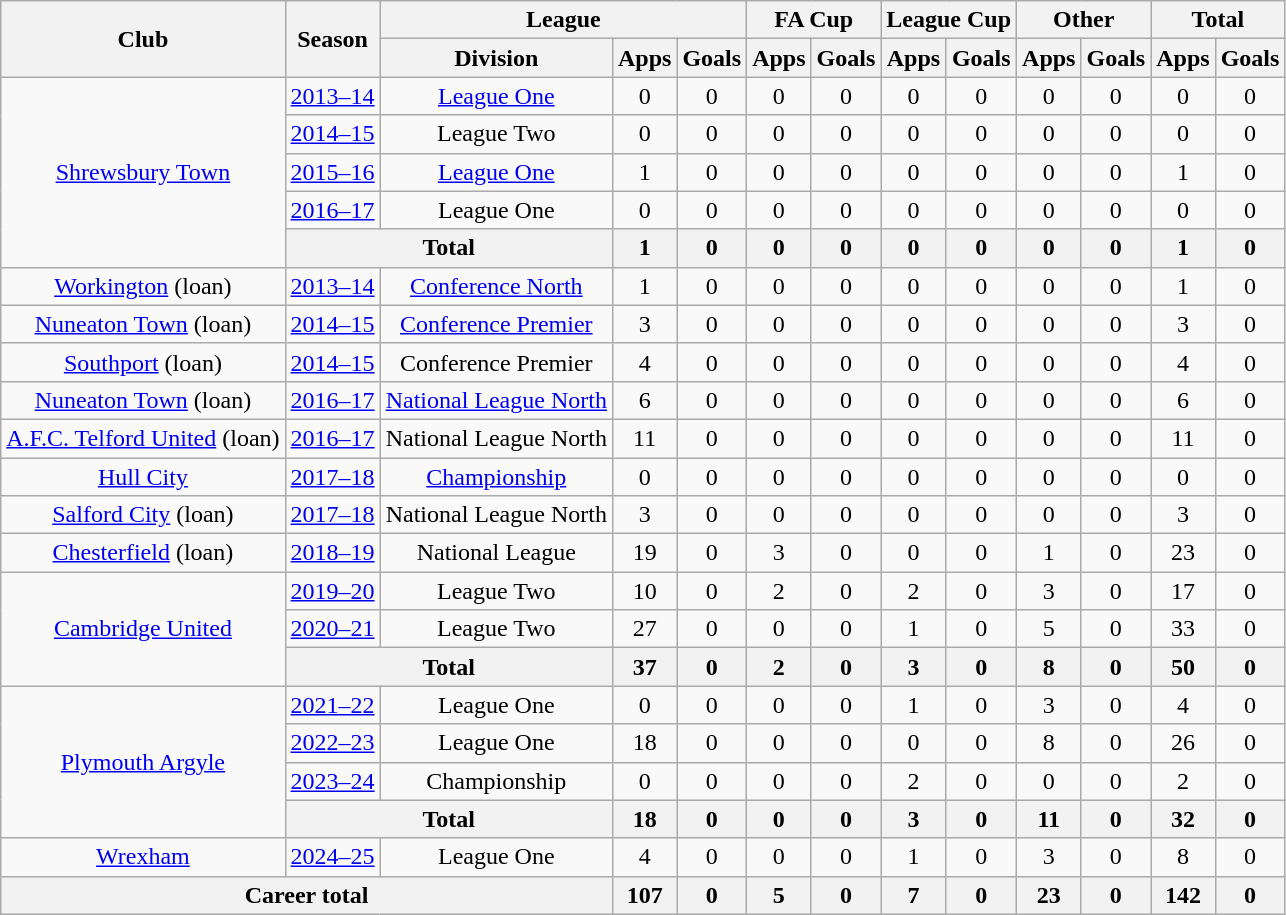<table class="wikitable" style="text-align: center;">
<tr>
<th rowspan="2">Club</th>
<th rowspan="2">Season</th>
<th colspan="3">League</th>
<th colspan="2">FA Cup</th>
<th colspan="2">League Cup</th>
<th colspan="2">Other</th>
<th colspan="2">Total</th>
</tr>
<tr>
<th>Division</th>
<th>Apps</th>
<th>Goals</th>
<th>Apps</th>
<th>Goals</th>
<th>Apps</th>
<th>Goals</th>
<th>Apps</th>
<th>Goals</th>
<th>Apps</th>
<th>Goals</th>
</tr>
<tr>
<td rowspan=5><a href='#'>Shrewsbury Town</a></td>
<td><a href='#'>2013–14</a></td>
<td><a href='#'>League One</a></td>
<td>0</td>
<td>0</td>
<td>0</td>
<td>0</td>
<td>0</td>
<td>0</td>
<td>0</td>
<td>0</td>
<td>0</td>
<td>0</td>
</tr>
<tr>
<td><a href='#'>2014–15</a></td>
<td>League Two</td>
<td>0</td>
<td>0</td>
<td>0</td>
<td>0</td>
<td>0</td>
<td>0</td>
<td>0</td>
<td>0</td>
<td>0</td>
<td>0</td>
</tr>
<tr>
<td><a href='#'>2015–16</a></td>
<td><a href='#'>League One</a></td>
<td>1</td>
<td>0</td>
<td>0</td>
<td>0</td>
<td>0</td>
<td>0</td>
<td>0</td>
<td>0</td>
<td>1</td>
<td>0</td>
</tr>
<tr>
<td><a href='#'>2016–17</a></td>
<td>League One</td>
<td>0</td>
<td>0</td>
<td>0</td>
<td>0</td>
<td>0</td>
<td>0</td>
<td>0</td>
<td>0</td>
<td>0</td>
<td>0</td>
</tr>
<tr>
<th colspan=2>Total</th>
<th>1</th>
<th>0</th>
<th>0</th>
<th>0</th>
<th>0</th>
<th>0</th>
<th>0</th>
<th>0</th>
<th>1</th>
<th>0</th>
</tr>
<tr>
<td><a href='#'>Workington</a> (loan)</td>
<td><a href='#'>2013–14</a></td>
<td><a href='#'>Conference North</a></td>
<td>1</td>
<td>0</td>
<td>0</td>
<td>0</td>
<td>0</td>
<td>0</td>
<td>0</td>
<td>0</td>
<td>1</td>
<td>0</td>
</tr>
<tr>
<td><a href='#'>Nuneaton Town</a> (loan)</td>
<td><a href='#'>2014–15</a></td>
<td><a href='#'>Conference Premier</a></td>
<td>3</td>
<td>0</td>
<td>0</td>
<td>0</td>
<td>0</td>
<td>0</td>
<td>0</td>
<td>0</td>
<td>3</td>
<td>0</td>
</tr>
<tr>
<td><a href='#'>Southport</a> (loan)</td>
<td><a href='#'>2014–15</a></td>
<td>Conference Premier</td>
<td>4</td>
<td>0</td>
<td>0</td>
<td>0</td>
<td>0</td>
<td>0</td>
<td>0</td>
<td>0</td>
<td>4</td>
<td>0</td>
</tr>
<tr>
<td><a href='#'>Nuneaton Town</a> (loan)</td>
<td><a href='#'>2016–17</a></td>
<td><a href='#'>National League North</a></td>
<td>6</td>
<td>0</td>
<td>0</td>
<td>0</td>
<td>0</td>
<td>0</td>
<td>0</td>
<td>0</td>
<td>6</td>
<td>0</td>
</tr>
<tr>
<td><a href='#'>A.F.C. Telford United</a> (loan)</td>
<td><a href='#'>2016–17</a></td>
<td>National League North</td>
<td>11</td>
<td>0</td>
<td>0</td>
<td>0</td>
<td>0</td>
<td>0</td>
<td>0</td>
<td>0</td>
<td>11</td>
<td>0</td>
</tr>
<tr>
<td><a href='#'>Hull City</a></td>
<td><a href='#'>2017–18</a></td>
<td><a href='#'>Championship</a></td>
<td>0</td>
<td>0</td>
<td>0</td>
<td>0</td>
<td>0</td>
<td>0</td>
<td>0</td>
<td>0</td>
<td>0</td>
<td>0</td>
</tr>
<tr>
<td><a href='#'>Salford City</a> (loan)</td>
<td><a href='#'>2017–18</a></td>
<td>National League North</td>
<td>3</td>
<td>0</td>
<td>0</td>
<td>0</td>
<td>0</td>
<td>0</td>
<td>0</td>
<td>0</td>
<td>3</td>
<td>0</td>
</tr>
<tr>
<td><a href='#'>Chesterfield</a> (loan)</td>
<td><a href='#'>2018–19</a></td>
<td>National League</td>
<td>19</td>
<td>0</td>
<td>3</td>
<td>0</td>
<td>0</td>
<td>0</td>
<td>1</td>
<td>0</td>
<td>23</td>
<td>0</td>
</tr>
<tr>
<td rowspan=3><a href='#'>Cambridge United</a></td>
<td><a href='#'>2019–20</a></td>
<td>League Two</td>
<td>10</td>
<td>0</td>
<td>2</td>
<td>0</td>
<td>2</td>
<td>0</td>
<td>3</td>
<td>0</td>
<td>17</td>
<td>0</td>
</tr>
<tr>
<td><a href='#'>2020–21</a></td>
<td>League Two</td>
<td>27</td>
<td>0</td>
<td>0</td>
<td>0</td>
<td>1</td>
<td>0</td>
<td>5</td>
<td>0</td>
<td>33</td>
<td>0</td>
</tr>
<tr>
<th colspan=2>Total</th>
<th>37</th>
<th>0</th>
<th>2</th>
<th>0</th>
<th>3</th>
<th>0</th>
<th>8</th>
<th>0</th>
<th>50</th>
<th>0</th>
</tr>
<tr>
<td rowspan="4"><a href='#'>Plymouth Argyle</a></td>
<td><a href='#'>2021–22</a></td>
<td>League One</td>
<td>0</td>
<td>0</td>
<td>0</td>
<td>0</td>
<td>1</td>
<td>0</td>
<td>3</td>
<td>0</td>
<td>4</td>
<td>0</td>
</tr>
<tr>
<td><a href='#'>2022–23</a></td>
<td>League One</td>
<td>18</td>
<td>0</td>
<td>0</td>
<td>0</td>
<td>0</td>
<td>0</td>
<td>8</td>
<td>0</td>
<td>26</td>
<td>0</td>
</tr>
<tr>
<td><a href='#'>2023–24</a></td>
<td>Championship</td>
<td>0</td>
<td>0</td>
<td>0</td>
<td>0</td>
<td>2</td>
<td>0</td>
<td>0</td>
<td>0</td>
<td>2</td>
<td>0</td>
</tr>
<tr>
<th colspan="2">Total</th>
<th>18</th>
<th>0</th>
<th>0</th>
<th>0</th>
<th>3</th>
<th>0</th>
<th>11</th>
<th>0</th>
<th>32</th>
<th>0</th>
</tr>
<tr>
<td><a href='#'>Wrexham</a></td>
<td><a href='#'>2024–25</a></td>
<td>League One</td>
<td>4</td>
<td>0</td>
<td>0</td>
<td>0</td>
<td>1</td>
<td>0</td>
<td>3</td>
<td>0</td>
<td>8</td>
<td>0</td>
</tr>
<tr>
<th colspan="3">Career total</th>
<th>107</th>
<th>0</th>
<th>5</th>
<th>0</th>
<th>7</th>
<th>0</th>
<th>23</th>
<th>0</th>
<th>142</th>
<th>0</th>
</tr>
</table>
